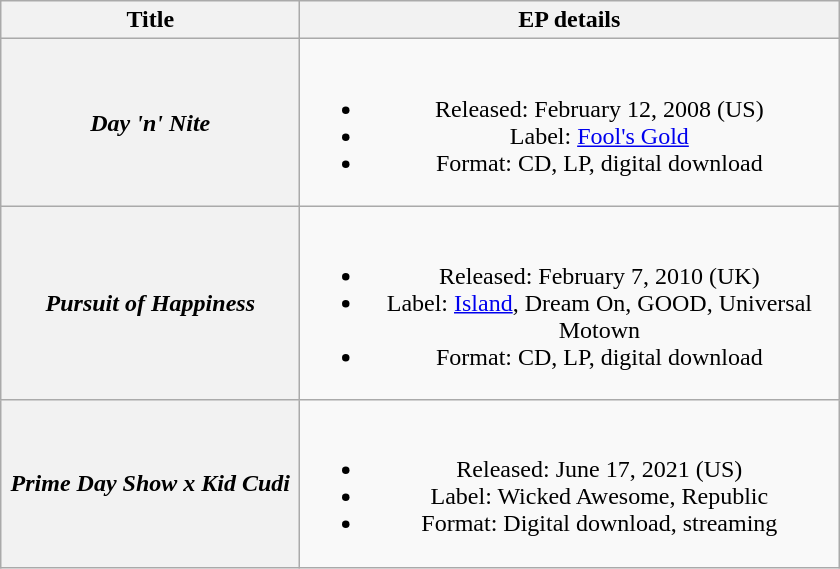<table class="wikitable plainrowheaders" style="text-align:center;">
<tr>
<th scope="col" style="width:12em;">Title</th>
<th scope="col" style="width:22em;">EP details</th>
</tr>
<tr>
<th scope="row"><em>Day 'n' Nite</em><br></th>
<td><br><ul><li>Released: February 12, 2008 <span>(US)</span></li><li>Label: <a href='#'>Fool's Gold</a></li><li>Format: CD, LP, digital download</li></ul></td>
</tr>
<tr>
<th scope="row"><em>Pursuit of Happiness</em></th>
<td><br><ul><li>Released: February 7, 2010 <span>(UK)</span></li><li>Label: <a href='#'>Island</a>, Dream On, GOOD, Universal Motown</li><li>Format: CD, LP, digital download</li></ul></td>
</tr>
<tr>
<th scope="row"><em>Prime Day Show x Kid Cudi</em></th>
<td><br><ul><li>Released: June 17, 2021 <span>(US)</span></li><li>Label: Wicked Awesome, Republic</li><li>Format: Digital download, streaming</li></ul></td>
</tr>
</table>
